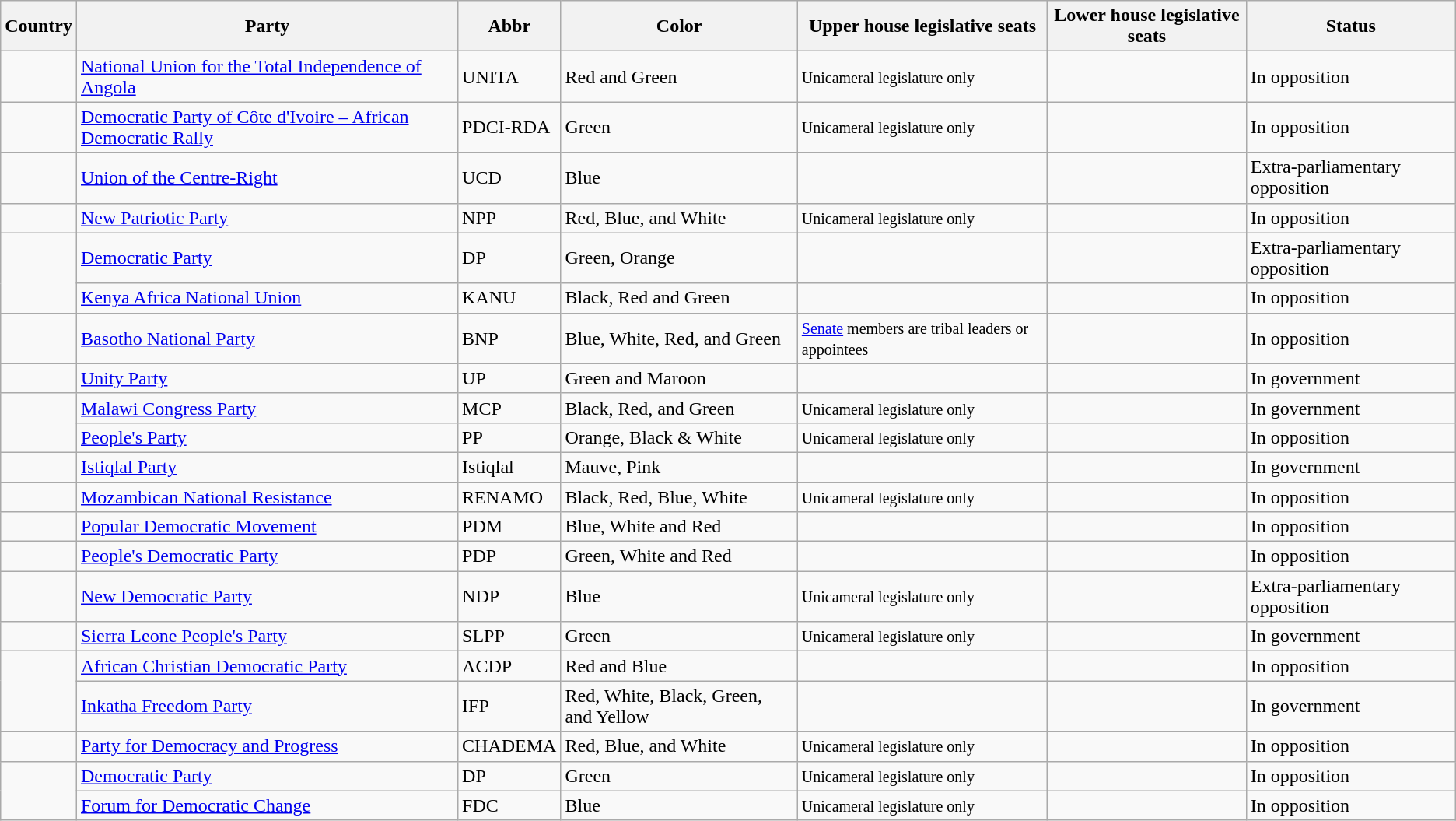<table class="wikitable sortable">
<tr>
<th>Country</th>
<th>Party</th>
<th>Abbr</th>
<th>Color</th>
<th>Upper house legislative seats</th>
<th>Lower house legislative seats</th>
<th>Status</th>
</tr>
<tr>
<td></td>
<td><a href='#'>National Union for the Total Independence of Angola</a></td>
<td>UNITA</td>
<td>Red and Green</td>
<td><small>Unicameral legislature only</small></td>
<td></td>
<td>In opposition</td>
</tr>
<tr>
<td></td>
<td><a href='#'>Democratic Party of Côte d'Ivoire – African Democratic Rally</a></td>
<td>PDCI-RDA</td>
<td>Green</td>
<td><small>Unicameral legislature only</small></td>
<td></td>
<td>In opposition</td>
</tr>
<tr>
<td></td>
<td><a href='#'>Union of the Centre-Right</a></td>
<td>UCD</td>
<td>Blue</td>
<td></td>
<td></td>
<td> Extra-parliamentary opposition</td>
</tr>
<tr>
<td></td>
<td><a href='#'>New Patriotic Party</a></td>
<td>NPP</td>
<td>Red, Blue, and White</td>
<td><small>Unicameral legislature only</small></td>
<td></td>
<td>In opposition</td>
</tr>
<tr>
<td rowspan="2"></td>
<td><a href='#'>Democratic Party</a></td>
<td>DP</td>
<td>Green, Orange</td>
<td></td>
<td></td>
<td> Extra-parliamentary opposition</td>
</tr>
<tr>
<td><a href='#'>Kenya Africa National Union</a></td>
<td>KANU</td>
<td>Black, Red and Green</td>
<td></td>
<td></td>
<td>In opposition</td>
</tr>
<tr>
<td></td>
<td><a href='#'>Basotho National Party</a></td>
<td>BNP</td>
<td>Blue, White, Red, and Green</td>
<td><small><a href='#'>Senate</a> members are tribal leaders or appointees</small></td>
<td></td>
<td> In opposition</td>
</tr>
<tr>
<td></td>
<td><a href='#'>Unity Party</a></td>
<td>UP</td>
<td>Green and Maroon</td>
<td></td>
<td></td>
<td> In government</td>
</tr>
<tr>
<td rowspan="2"></td>
<td><a href='#'>Malawi Congress Party</a></td>
<td>MCP</td>
<td>Black, Red, and Green</td>
<td><small>Unicameral legislature only</small></td>
<td></td>
<td> In government</td>
</tr>
<tr>
<td><a href='#'>People's Party</a></td>
<td>PP</td>
<td>Orange, Black & White</td>
<td><small>Unicameral legislature only</small></td>
<td></td>
<td> In opposition</td>
</tr>
<tr>
<td></td>
<td><a href='#'>Istiqlal Party</a></td>
<td>Istiqlal</td>
<td>Mauve, Pink</td>
<td></td>
<td></td>
<td> In government</td>
</tr>
<tr>
<td></td>
<td><a href='#'>Mozambican National Resistance</a></td>
<td>RENAMO</td>
<td>Black, Red, Blue, White</td>
<td><small>Unicameral legislature only</small></td>
<td></td>
<td>In opposition</td>
</tr>
<tr>
<td></td>
<td><a href='#'>Popular Democratic Movement</a></td>
<td>PDM</td>
<td>Blue, White and Red</td>
<td></td>
<td></td>
<td> In opposition</td>
</tr>
<tr>
<td></td>
<td><a href='#'>People's Democratic Party</a></td>
<td>PDP</td>
<td>Green, White and Red</td>
<td></td>
<td></td>
<td>In opposition</td>
</tr>
<tr>
<td></td>
<td><a href='#'>New Democratic Party</a></td>
<td>NDP</td>
<td>Blue</td>
<td><small>Unicameral legislature only</small></td>
<td></td>
<td> Extra-parliamentary opposition</td>
</tr>
<tr>
<td></td>
<td><a href='#'>Sierra Leone People's Party</a></td>
<td>SLPP</td>
<td>Green</td>
<td><small>Unicameral legislature only</small></td>
<td></td>
<td> In government</td>
</tr>
<tr>
<td rowspan="2"></td>
<td><a href='#'>African Christian Democratic Party</a></td>
<td>ACDP</td>
<td>Red and Blue</td>
<td></td>
<td></td>
<td>In opposition</td>
</tr>
<tr>
<td><a href='#'>Inkatha Freedom Party</a></td>
<td>IFP</td>
<td>Red, White, Black, Green, and Yellow</td>
<td></td>
<td></td>
<td>In government</td>
</tr>
<tr>
<td></td>
<td><a href='#'>Party for Democracy and Progress</a></td>
<td>CHADEMA</td>
<td>Red, Blue, and White</td>
<td><small>Unicameral legislature only</small></td>
<td></td>
<td> In opposition</td>
</tr>
<tr>
<td rowspan="2"></td>
<td><a href='#'>Democratic Party</a></td>
<td>DP</td>
<td>Green</td>
<td><small>Unicameral legislature only</small></td>
<td></td>
<td> In opposition</td>
</tr>
<tr>
<td><a href='#'>Forum for Democratic Change</a></td>
<td>FDC</td>
<td>Blue</td>
<td><small>Unicameral legislature only</small></td>
<td></td>
<td> In opposition</td>
</tr>
</table>
